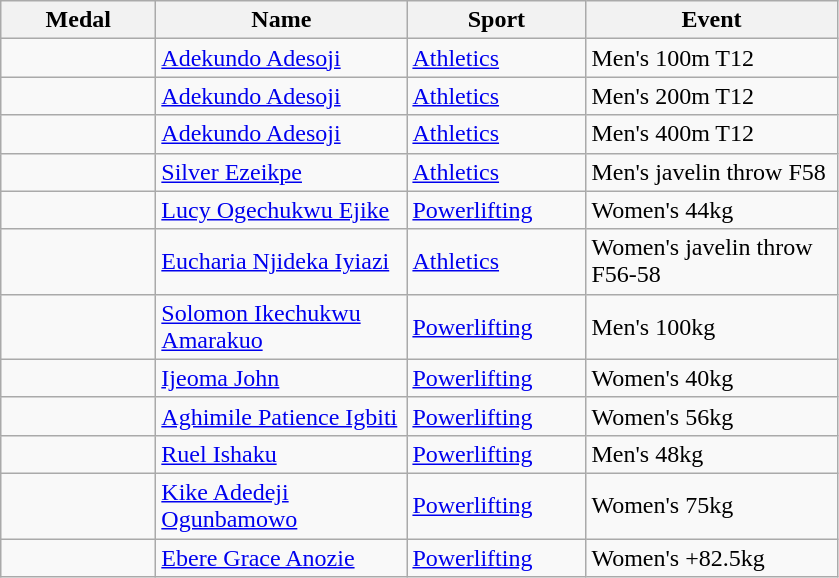<table class="wikitable">
<tr>
<th style="width:6em">Medal</th>
<th style="width:10em">Name</th>
<th style="width:7em">Sport</th>
<th style="width:10em">Event</th>
</tr>
<tr>
<td></td>
<td><a href='#'>Adekundo Adesoji</a></td>
<td><a href='#'>Athletics</a></td>
<td>Men's 100m T12</td>
</tr>
<tr>
<td></td>
<td><a href='#'>Adekundo Adesoji</a></td>
<td><a href='#'>Athletics</a></td>
<td>Men's 200m T12</td>
</tr>
<tr>
<td></td>
<td><a href='#'>Adekundo Adesoji</a></td>
<td><a href='#'>Athletics</a></td>
<td>Men's 400m T12</td>
</tr>
<tr>
<td></td>
<td><a href='#'>Silver Ezeikpe</a></td>
<td><a href='#'>Athletics</a></td>
<td>Men's javelin throw F58</td>
</tr>
<tr>
<td></td>
<td><a href='#'>Lucy Ogechukwu Ejike</a></td>
<td><a href='#'>Powerlifting</a></td>
<td>Women's 44kg</td>
</tr>
<tr>
<td></td>
<td><a href='#'>Eucharia Njideka Iyiazi</a></td>
<td><a href='#'>Athletics</a></td>
<td>Women's javelin throw F56-58</td>
</tr>
<tr>
<td></td>
<td><a href='#'>Solomon Ikechukwu Amarakuo</a></td>
<td><a href='#'>Powerlifting</a></td>
<td>Men's 100kg</td>
</tr>
<tr>
<td></td>
<td><a href='#'>Ijeoma John</a></td>
<td><a href='#'>Powerlifting</a></td>
<td>Women's 40kg</td>
</tr>
<tr>
<td></td>
<td><a href='#'>Aghimile Patience Igbiti</a></td>
<td><a href='#'>Powerlifting</a></td>
<td>Women's 56kg</td>
</tr>
<tr>
<td></td>
<td><a href='#'>Ruel Ishaku</a></td>
<td><a href='#'>Powerlifting</a></td>
<td>Men's 48kg</td>
</tr>
<tr>
<td></td>
<td><a href='#'>Kike Adedeji Ogunbamowo</a></td>
<td><a href='#'>Powerlifting</a></td>
<td>Women's 75kg</td>
</tr>
<tr>
<td></td>
<td><a href='#'>Ebere Grace Anozie</a></td>
<td><a href='#'>Powerlifting</a></td>
<td>Women's +82.5kg</td>
</tr>
</table>
